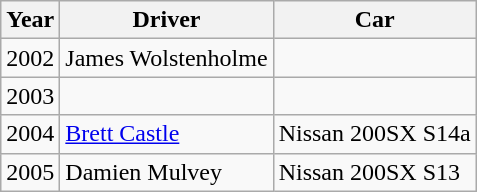<table class="wikitable">
<tr>
<th>Year</th>
<th>Driver</th>
<th>Car</th>
</tr>
<tr>
<td>2002</td>
<td>James Wolstenholme</td>
<td></td>
</tr>
<tr>
<td>2003</td>
<td></td>
<td></td>
</tr>
<tr>
<td>2004</td>
<td><a href='#'>Brett Castle</a></td>
<td>Nissan 200SX S14a</td>
</tr>
<tr>
<td>2005</td>
<td>Damien Mulvey</td>
<td>Nissan 200SX S13</td>
</tr>
</table>
